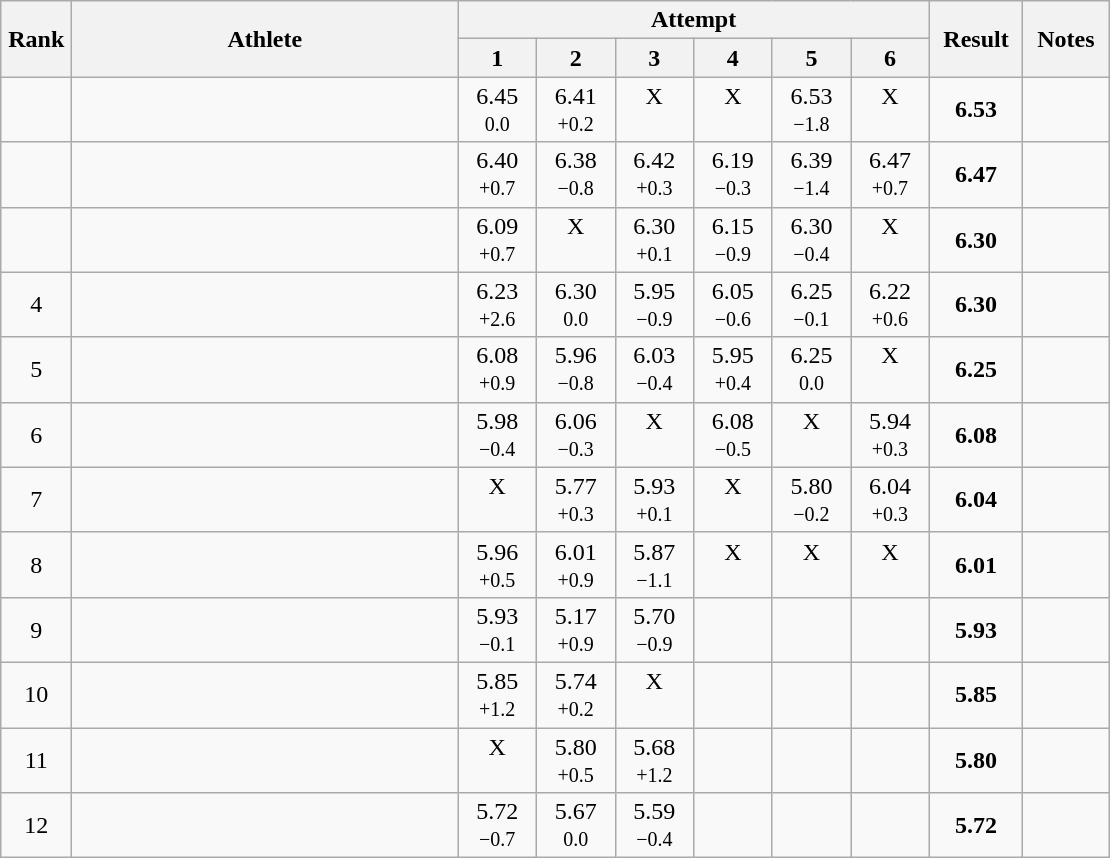<table class="wikitable" style="text-align:center">
<tr>
<th rowspan=2 width=40>Rank</th>
<th rowspan=2 width=250>Athlete</th>
<th colspan=6>Attempt</th>
<th rowspan=2 width=55>Result</th>
<th rowspan=2 width=50>Notes</th>
</tr>
<tr>
<th width=45>1</th>
<th width=45>2</th>
<th width=45>3</th>
<th width=45>4</th>
<th width=45>5</th>
<th width=45>6</th>
</tr>
<tr>
<td></td>
<td align=left></td>
<td>6.45<br><small>0.0</small></td>
<td>6.41<br><small>+0.2</small></td>
<td>X<br> </td>
<td>X<br> </td>
<td>6.53<br><small>−1.8</small></td>
<td>X<br> </td>
<td><strong>6.53</strong></td>
<td></td>
</tr>
<tr>
<td></td>
<td align=left></td>
<td>6.40<br><small>+0.7</small></td>
<td>6.38<br><small>−0.8</small></td>
<td>6.42<br><small>+0.3</small></td>
<td>6.19<br><small>−0.3</small></td>
<td>6.39<br><small>−1.4</small></td>
<td>6.47<br><small>+0.7</small></td>
<td><strong>6.47</strong></td>
<td></td>
</tr>
<tr>
<td></td>
<td align=left></td>
<td>6.09<br><small>+0.7</small></td>
<td>X<br> </td>
<td>6.30<br><small>+0.1</small></td>
<td>6.15<br><small>−0.9</small></td>
<td>6.30<br><small>−0.4</small></td>
<td>X<br> </td>
<td><strong>6.30</strong></td>
<td></td>
</tr>
<tr>
<td>4</td>
<td align=left></td>
<td>6.23<br><small>+2.6</small></td>
<td>6.30<br><small>0.0</small></td>
<td>5.95<br><small>−0.9</small></td>
<td>6.05<br><small>−0.6</small></td>
<td>6.25<br><small>−0.1</small></td>
<td>6.22<br><small>+0.6</small></td>
<td><strong>6.30</strong></td>
<td></td>
</tr>
<tr>
<td>5</td>
<td align=left></td>
<td>6.08<br><small>+0.9</small></td>
<td>5.96<br><small>−0.8</small></td>
<td>6.03<br><small>−0.4</small></td>
<td>5.95<br><small>+0.4</small></td>
<td>6.25<br><small>0.0</small></td>
<td>X<br> </td>
<td><strong>6.25</strong></td>
<td></td>
</tr>
<tr>
<td>6</td>
<td align=left></td>
<td>5.98<br><small>−0.4</small></td>
<td>6.06<br><small>−0.3</small></td>
<td>X<br> </td>
<td>6.08<br><small>−0.5</small></td>
<td>X<br> </td>
<td>5.94<br><small>+0.3</small></td>
<td><strong>6.08</strong></td>
<td></td>
</tr>
<tr>
<td>7</td>
<td align=left></td>
<td>X<br> </td>
<td>5.77<br><small>+0.3</small></td>
<td>5.93<br><small>+0.1</small></td>
<td>X<br> </td>
<td>5.80<br><small>−0.2</small></td>
<td>6.04<br><small>+0.3</small></td>
<td><strong>6.04</strong></td>
<td></td>
</tr>
<tr>
<td>8</td>
<td align=left></td>
<td>5.96<br><small>+0.5</small></td>
<td>6.01<br><small>+0.9</small></td>
<td>5.87<br><small>−1.1</small></td>
<td>X<br> </td>
<td>X<br> </td>
<td>X<br> </td>
<td><strong>6.01</strong></td>
<td></td>
</tr>
<tr>
<td>9</td>
<td align=left></td>
<td>5.93<br><small>−0.1</small></td>
<td>5.17<br><small>+0.9</small></td>
<td>5.70<br><small>−0.9</small></td>
<td></td>
<td></td>
<td></td>
<td><strong>5.93</strong></td>
<td></td>
</tr>
<tr>
<td>10</td>
<td align=left></td>
<td>5.85<br><small>+1.2</small></td>
<td>5.74<br><small>+0.2</small></td>
<td>X<br> </td>
<td></td>
<td></td>
<td></td>
<td><strong>5.85</strong></td>
<td></td>
</tr>
<tr>
<td>11</td>
<td align=left></td>
<td>X<br> </td>
<td>5.80<br><small>+0.5</small></td>
<td>5.68<br><small>+1.2</small></td>
<td></td>
<td></td>
<td></td>
<td><strong>5.80</strong></td>
<td></td>
</tr>
<tr>
<td>12</td>
<td align=left></td>
<td>5.72<br><small>−0.7</small></td>
<td>5.67<br><small>0.0</small></td>
<td>5.59<br><small>−0.4</small></td>
<td></td>
<td></td>
<td></td>
<td><strong>5.72</strong></td>
<td></td>
</tr>
</table>
